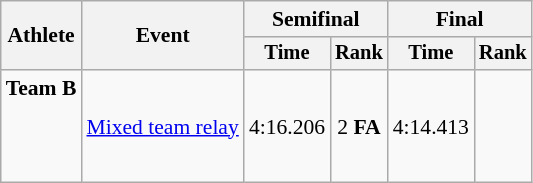<table class="wikitable" style="font-size:90%">
<tr>
<th rowspan=2>Athlete</th>
<th rowspan=2>Event</th>
<th colspan=2>Semifinal</th>
<th colspan=2>Final</th>
</tr>
<tr style="font-size:95%">
<th>Time</th>
<th>Rank</th>
<th>Time</th>
<th>Rank</th>
</tr>
<tr align=center>
<td align=left><strong>Team B</strong><br><br><br><br></td>
<td align=left><a href='#'>Mixed team relay</a></td>
<td>4:16.206</td>
<td>2 <strong>FA</strong></td>
<td>4:14.413</td>
<td></td>
</tr>
</table>
